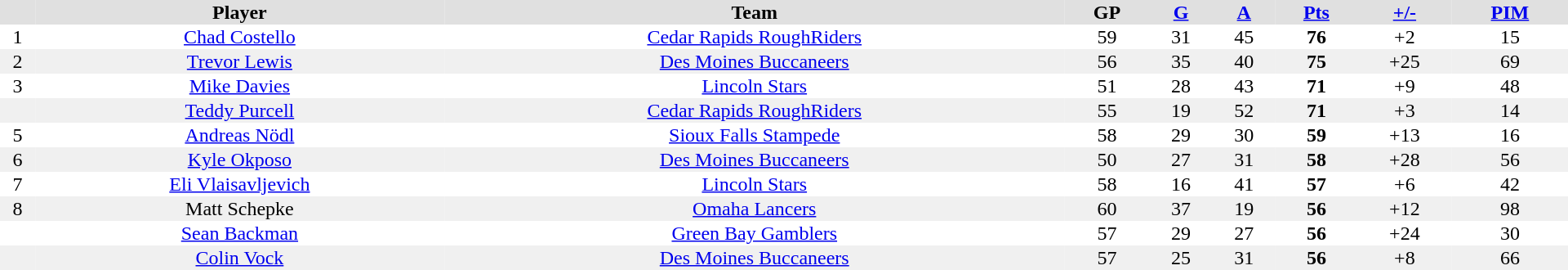<table border="0" cellpadding="1" cellspacing="0" style="text-align:center; width:80em">
<tr style="background:#e0e0e0">
<th></th>
<th>Player</th>
<th>Team</th>
<th>GP</th>
<th><a href='#'>G</a></th>
<th><a href='#'>A</a></th>
<th><a href='#'>Pts</a></th>
<th><a href='#'>+/-</a></th>
<th><a href='#'>PIM</a></th>
</tr>
<tr>
<td>1</td>
<td><a href='#'>Chad Costello</a></td>
<td><a href='#'>Cedar Rapids RoughRiders</a></td>
<td>59</td>
<td>31</td>
<td>45</td>
<td><strong>76</strong></td>
<td>+2</td>
<td>15</td>
</tr>
<tr style="background:#f0f0f0">
<td>2</td>
<td><a href='#'>Trevor Lewis</a></td>
<td><a href='#'>Des Moines Buccaneers</a></td>
<td>56</td>
<td>35</td>
<td>40</td>
<td><strong>75</strong></td>
<td>+25</td>
<td>69</td>
</tr>
<tr>
<td>3</td>
<td><a href='#'>Mike Davies</a></td>
<td><a href='#'>Lincoln Stars</a></td>
<td>51</td>
<td>28</td>
<td>43</td>
<td><strong>71</strong></td>
<td>+9</td>
<td>48</td>
</tr>
<tr style="background:#f0f0f0">
<td></td>
<td><a href='#'>Teddy Purcell</a></td>
<td><a href='#'>Cedar Rapids RoughRiders</a></td>
<td>55</td>
<td>19</td>
<td>52</td>
<td><strong>71</strong></td>
<td>+3</td>
<td>14</td>
</tr>
<tr>
<td>5</td>
<td><a href='#'>Andreas Nödl</a></td>
<td><a href='#'>Sioux Falls Stampede</a></td>
<td>58</td>
<td>29</td>
<td>30</td>
<td><strong>59</strong></td>
<td>+13</td>
<td>16</td>
</tr>
<tr style="background:#f0f0f0">
<td>6</td>
<td><a href='#'>Kyle Okposo</a></td>
<td><a href='#'>Des Moines Buccaneers</a></td>
<td>50</td>
<td>27</td>
<td>31</td>
<td><strong>58</strong></td>
<td>+28</td>
<td>56</td>
</tr>
<tr>
<td>7</td>
<td><a href='#'>Eli Vlaisavljevich</a></td>
<td><a href='#'>Lincoln Stars</a></td>
<td>58</td>
<td>16</td>
<td>41</td>
<td><strong>57</strong></td>
<td>+6</td>
<td>42</td>
</tr>
<tr style="background:#f0f0f0">
<td>8</td>
<td>Matt Schepke</td>
<td><a href='#'>Omaha Lancers</a></td>
<td>60</td>
<td>37</td>
<td>19</td>
<td><strong>56</strong></td>
<td>+12</td>
<td>98</td>
</tr>
<tr>
<td></td>
<td><a href='#'>Sean Backman</a></td>
<td><a href='#'>Green Bay Gamblers</a></td>
<td>57</td>
<td>29</td>
<td>27</td>
<td><strong>56</strong></td>
<td>+24</td>
<td>30</td>
</tr>
<tr style="background:#f0f0f0">
<td></td>
<td><a href='#'>Colin Vock</a></td>
<td><a href='#'>Des Moines Buccaneers</a></td>
<td>57</td>
<td>25</td>
<td>31</td>
<td><strong>56</strong></td>
<td>+8</td>
<td>66</td>
</tr>
</table>
